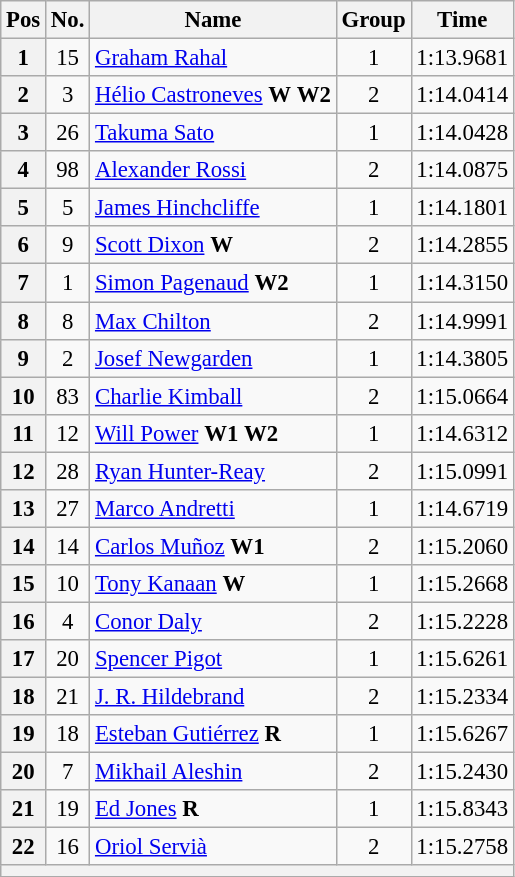<table class="wikitable sortable" style="text-align:center; font-size: 95%;">
<tr>
<th>Pos</th>
<th>No.</th>
<th>Name</th>
<th>Group</th>
<th>Time</th>
</tr>
<tr>
<th scope="row">1</th>
<td>15</td>
<td align="left"> <a href='#'>Graham Rahal</a></td>
<td>1</td>
<td>1:13.9681</td>
</tr>
<tr>
<th scope="row">2</th>
<td>3</td>
<td align="left"> <a href='#'>Hélio Castroneves</a> <strong><span>W</span></strong> <strong><span>W2</span></strong></td>
<td>2</td>
<td>1:14.0414</td>
</tr>
<tr>
<th scope="row">3</th>
<td>26</td>
<td align="left"> <a href='#'>Takuma Sato</a></td>
<td>1</td>
<td>1:14.0428</td>
</tr>
<tr>
<th scope="row">4</th>
<td>98</td>
<td align="left"> <a href='#'>Alexander Rossi</a></td>
<td>2</td>
<td>1:14.0875</td>
</tr>
<tr>
<th scope="row">5</th>
<td>5</td>
<td align="left"> <a href='#'>James Hinchcliffe</a></td>
<td>1</td>
<td>1:14.1801</td>
</tr>
<tr>
<th scope="row">6</th>
<td>9</td>
<td align="left"> <a href='#'>Scott Dixon</a> <strong><span>W</span></strong></td>
<td>2</td>
<td>1:14.2855</td>
</tr>
<tr>
<th scope="row">7</th>
<td>1</td>
<td align="left"> <a href='#'>Simon Pagenaud</a> <strong><span>W2</span></strong></td>
<td>1</td>
<td>1:14.3150</td>
</tr>
<tr>
<th scope="row">8</th>
<td>8</td>
<td align="left"> <a href='#'>Max Chilton</a></td>
<td>2</td>
<td>1:14.9991</td>
</tr>
<tr>
<th scope="row">9</th>
<td>2</td>
<td align="left"> <a href='#'>Josef Newgarden</a></td>
<td>1</td>
<td>1:14.3805</td>
</tr>
<tr>
<th scope="row">10</th>
<td>83</td>
<td align="left"> <a href='#'>Charlie Kimball</a></td>
<td>2</td>
<td>1:15.0664</td>
</tr>
<tr>
<th scope="row">11</th>
<td>12</td>
<td align="left"> <a href='#'>Will Power</a> <strong><span>W1</span></strong> <strong><span>W2</span></strong></td>
<td>1</td>
<td>1:14.6312</td>
</tr>
<tr>
<th scope="row">12</th>
<td>28</td>
<td align="left"> <a href='#'>Ryan Hunter-Reay</a></td>
<td>2</td>
<td>1:15.0991</td>
</tr>
<tr>
<th scope="row">13</th>
<td>27</td>
<td align="left"> <a href='#'>Marco Andretti</a></td>
<td>1</td>
<td>1:14.6719</td>
</tr>
<tr>
<th scope="row">14</th>
<td>14</td>
<td align="left"> <a href='#'>Carlos Muñoz</a> <strong><span>W1</span></strong></td>
<td>2</td>
<td>1:15.2060</td>
</tr>
<tr>
<th scope="row">15</th>
<td>10</td>
<td align="left"> <a href='#'>Tony Kanaan</a> <strong><span>W</span></strong></td>
<td>1</td>
<td>1:15.2668</td>
</tr>
<tr>
<th scope="row">16</th>
<td>4</td>
<td align="left"> <a href='#'>Conor Daly</a></td>
<td>2</td>
<td>1:15.2228</td>
</tr>
<tr>
<th scope="row">17</th>
<td>20</td>
<td align="left"> <a href='#'>Spencer Pigot</a></td>
<td>1</td>
<td>1:15.6261</td>
</tr>
<tr>
<th scope="row">18</th>
<td>21</td>
<td align="left"> <a href='#'>J. R. Hildebrand</a></td>
<td>2</td>
<td>1:15.2334</td>
</tr>
<tr>
<th scope="row">19</th>
<td>18</td>
<td align="left"> <a href='#'>Esteban Gutiérrez</a> <strong><span>R</span></strong></td>
<td>1</td>
<td>1:15.6267</td>
</tr>
<tr>
<th scope="row">20</th>
<td>7</td>
<td align="left"> <a href='#'>Mikhail Aleshin</a></td>
<td>2</td>
<td>1:15.2430</td>
</tr>
<tr>
<th scope="row">21</th>
<td>19</td>
<td align="left"> <a href='#'>Ed Jones</a> <strong><span>R</span></strong></td>
<td>1</td>
<td>1:15.8343</td>
</tr>
<tr>
<th scope="row">22</th>
<td>16</td>
<td align="left"> <a href='#'>Oriol Servià</a></td>
<td>2</td>
<td>1:15.2758</td>
</tr>
<tr>
<th colspan=11 align=center></th>
</tr>
</table>
